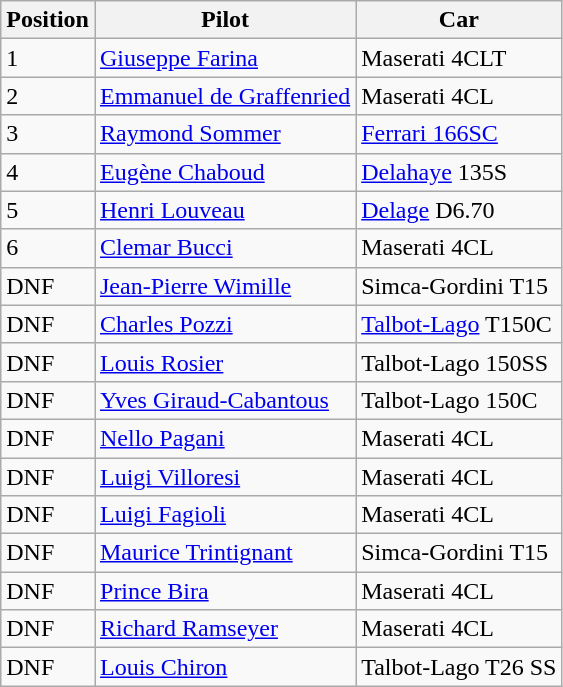<table class="wikitable">
<tr>
<th>Position</th>
<th>Pilot</th>
<th>Car</th>
</tr>
<tr>
<td>1</td>
<td> <a href='#'>Giuseppe Farina</a></td>
<td>Maserati 4CLT</td>
</tr>
<tr>
<td>2</td>
<td> <a href='#'>Emmanuel de Graffenried</a></td>
<td>Maserati 4CL</td>
</tr>
<tr>
<td>3</td>
<td> <a href='#'>Raymond Sommer</a></td>
<td><a href='#'>Ferrari 166SC</a></td>
</tr>
<tr>
<td>4</td>
<td> <a href='#'>Eugène Chaboud</a></td>
<td><a href='#'>Delahaye</a> 135S</td>
</tr>
<tr>
<td>5</td>
<td> <a href='#'>Henri Louveau</a></td>
<td><a href='#'>Delage</a> D6.70</td>
</tr>
<tr>
<td>6</td>
<td> <a href='#'>Clemar Bucci</a></td>
<td>Maserati 4CL</td>
</tr>
<tr>
<td>DNF</td>
<td> <a href='#'>Jean-Pierre Wimille</a></td>
<td>Simca-Gordini T15</td>
</tr>
<tr>
<td>DNF</td>
<td> <a href='#'>Charles Pozzi</a></td>
<td><a href='#'>Talbot-Lago</a> T150C</td>
</tr>
<tr>
<td>DNF</td>
<td> <a href='#'>Louis Rosier</a></td>
<td>Talbot-Lago 150SS</td>
</tr>
<tr>
<td>DNF</td>
<td> <a href='#'>Yves Giraud-Cabantous</a></td>
<td>Talbot-Lago 150C</td>
</tr>
<tr>
<td>DNF</td>
<td> <a href='#'>Nello Pagani</a></td>
<td>Maserati 4CL</td>
</tr>
<tr>
<td>DNF</td>
<td> <a href='#'>Luigi Villoresi</a></td>
<td>Maserati 4CL</td>
</tr>
<tr>
<td>DNF</td>
<td> <a href='#'>Luigi Fagioli</a></td>
<td>Maserati 4CL</td>
</tr>
<tr>
<td>DNF</td>
<td> <a href='#'>Maurice Trintignant</a></td>
<td>Simca-Gordini T15</td>
</tr>
<tr>
<td>DNF</td>
<td> <a href='#'>Prince Bira</a></td>
<td>Maserati 4CL</td>
</tr>
<tr>
<td>DNF</td>
<td> <a href='#'>Richard Ramseyer</a></td>
<td>Maserati 4CL</td>
</tr>
<tr>
<td>DNF</td>
<td> <a href='#'>Louis Chiron</a></td>
<td>Talbot-Lago T26 SS</td>
</tr>
</table>
